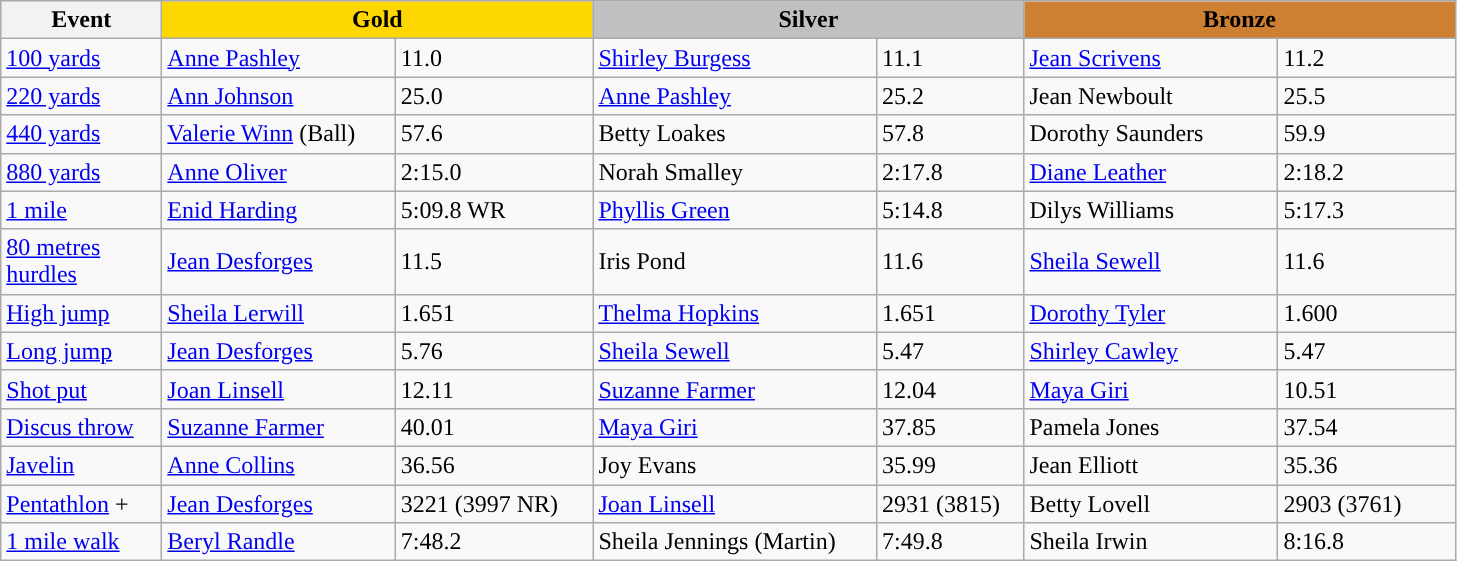<table class="wikitable" style="text-align:left">
<tr>
<th width=100>Event</th>
<th colspan="2" width="280" style="background:gold;">Gold</th>
<th colspan="2" width="280" style="background:silver;">Silver</th>
<th colspan="2" width="280" style="background:#CD7F32;">Bronze</th>
</tr>
<tr>
<td><a href='#'>100 yards</a></td>
<td><a href='#'>Anne Pashley</a></td>
<td>11.0</td>
<td><a href='#'>Shirley Burgess</a></td>
<td>11.1</td>
<td><a href='#'>Jean Scrivens</a></td>
<td>11.2</td>
</tr>
<tr>
<td><a href='#'>220 yards</a></td>
<td><a href='#'>Ann Johnson</a></td>
<td>25.0</td>
<td><a href='#'>Anne Pashley</a></td>
<td>25.2</td>
<td>Jean Newboult</td>
<td>25.5</td>
</tr>
<tr>
<td><a href='#'>440 yards</a></td>
<td><a href='#'>Valerie Winn</a> (Ball)</td>
<td>57.6</td>
<td>Betty Loakes</td>
<td>57.8</td>
<td>Dorothy Saunders </td>
<td>59.9</td>
</tr>
<tr>
<td><a href='#'>880 yards</a></td>
<td><a href='#'>Anne Oliver</a></td>
<td>2:15.0</td>
<td>Norah Smalley</td>
<td>2:17.8</td>
<td><a href='#'>Diane Leather</a></td>
<td>2:18.2</td>
</tr>
<tr>
<td><a href='#'>1 mile</a></td>
<td><a href='#'>Enid Harding</a></td>
<td>5:09.8 WR</td>
<td><a href='#'>Phyllis Green</a></td>
<td>5:14.8</td>
<td>Dilys Williams</td>
<td>5:17.3</td>
</tr>
<tr>
<td><a href='#'>80 metres hurdles</a></td>
<td><a href='#'>Jean Desforges</a></td>
<td>11.5</td>
<td>Iris Pond</td>
<td>11.6</td>
<td><a href='#'>Sheila Sewell</a></td>
<td>11.6</td>
</tr>
<tr>
<td><a href='#'>High jump</a></td>
<td><a href='#'>Sheila Lerwill</a></td>
<td>1.651</td>
<td><a href='#'>Thelma Hopkins</a></td>
<td>1.651</td>
<td><a href='#'>Dorothy Tyler</a></td>
<td>1.600</td>
</tr>
<tr>
<td><a href='#'>Long jump</a></td>
<td><a href='#'>Jean Desforges</a></td>
<td>5.76</td>
<td><a href='#'>Sheila Sewell</a></td>
<td>5.47</td>
<td><a href='#'>Shirley Cawley</a></td>
<td>5.47</td>
</tr>
<tr>
<td><a href='#'>Shot put</a></td>
<td><a href='#'>Joan Linsell</a></td>
<td>12.11</td>
<td><a href='#'>Suzanne Farmer</a></td>
<td>12.04</td>
<td><a href='#'>Maya Giri</a></td>
<td>10.51</td>
</tr>
<tr>
<td><a href='#'>Discus throw</a></td>
<td><a href='#'>Suzanne Farmer</a></td>
<td>40.01</td>
<td><a href='#'>Maya Giri</a></td>
<td>37.85</td>
<td>Pamela Jones</td>
<td>37.54</td>
</tr>
<tr>
<td><a href='#'>Javelin</a></td>
<td><a href='#'>Anne Collins</a></td>
<td>36.56</td>
<td>Joy Evans</td>
<td>35.99</td>
<td>Jean Elliott</td>
<td>35.36</td>
</tr>
<tr>
<td><a href='#'>Pentathlon</a> +</td>
<td><a href='#'>Jean Desforges</a></td>
<td>3221 (3997 NR)</td>
<td><a href='#'>Joan Linsell</a></td>
<td>2931 (3815)</td>
<td>Betty Lovell</td>
<td>2903 (3761)</td>
</tr>
<tr>
<td><a href='#'>1 mile walk</a></td>
<td><a href='#'>Beryl Randle</a></td>
<td>7:48.2</td>
<td>Sheila Jennings (Martin)</td>
<td>7:49.8</td>
<td>Sheila Irwin</td>
<td>8:16.8</td>
</tr>
</table>
